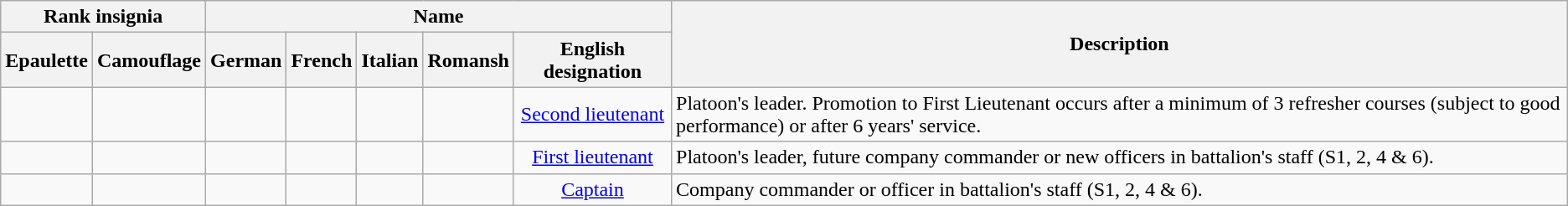<table class="wikitable" style="text-align:center;">
<tr>
<th colspan=2>Rank insignia</th>
<th colspan=5>Name</th>
<th rowspan=2>Description</th>
</tr>
<tr>
<th>Epaulette</th>
<th>Camouflage</th>
<th>German</th>
<th>French</th>
<th>Italian</th>
<th>Romansh<br></th>
<th>English designation</th>
</tr>
<tr>
<td></td>
<td></td>
<td><br></td>
<td><br></td>
<td><br></td>
<td><br></td>
<td><a href='#'>Second lieutenant</a></td>
<td style="text-align:left;">Platoon's leader. Promotion to First Lieutenant occurs after a minimum of 3 refresher courses (subject to good performance) or after 6 years' service.</td>
</tr>
<tr>
<td></td>
<td></td>
<td><br></td>
<td><br></td>
<td><br></td>
<td><br></td>
<td><a href='#'>First lieutenant</a></td>
<td style="text-align:left;">Platoon's leader, future company commander or new officers in battalion's staff (S1, 2, 4 & 6).</td>
</tr>
<tr>
<td></td>
<td></td>
<td><br></td>
<td><br></td>
<td><br></td>
<td><br></td>
<td><a href='#'>Captain</a></td>
<td style="text-align:left;">Company commander or officer in battalion's staff (S1, 2, 4 & 6).</td>
</tr>
</table>
